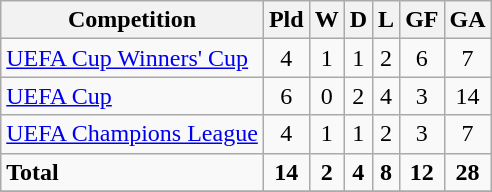<table class="wikitable">
<tr>
<th>Competition</th>
<th>Pld</th>
<th>W</th>
<th>D</th>
<th>L</th>
<th>GF</th>
<th>GA</th>
</tr>
<tr>
<td><a href='#'>UEFA Cup Winners' Cup</a></td>
<td style="text-align:center;">4</td>
<td style="text-align:center;">1</td>
<td style="text-align:center;">1</td>
<td style="text-align:center;">2</td>
<td style="text-align:center;">6</td>
<td style="text-align:center;">7</td>
</tr>
<tr>
<td><a href='#'>UEFA Cup</a></td>
<td style="text-align:center;">6</td>
<td style="text-align:center;">0</td>
<td style="text-align:center;">2</td>
<td style="text-align:center;">4</td>
<td style="text-align:center;">3</td>
<td style="text-align:center;">14</td>
</tr>
<tr>
<td><a href='#'>UEFA Champions League</a></td>
<td style="text-align:center;">4</td>
<td style="text-align:center;">1</td>
<td style="text-align:center;">1</td>
<td style="text-align:center;">2</td>
<td style="text-align:center;">3</td>
<td style="text-align:center;">7</td>
</tr>
<tr>
<td><strong>Total</strong></td>
<td style="text-align:center;"><strong>14</strong></td>
<td style="text-align:center;"><strong>2</strong></td>
<td style="text-align:center;"><strong>4</strong></td>
<td style="text-align:center;"><strong>8</strong></td>
<td style="text-align:center;"><strong>12</strong></td>
<td style="text-align:center;"><strong>28</strong></td>
</tr>
<tr>
</tr>
</table>
